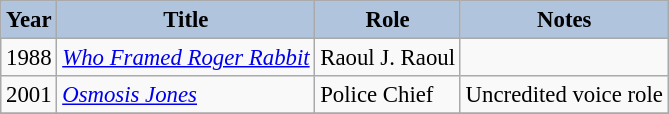<table class="wikitable" style="font-size:95%;">
<tr>
<th style="background:#B0C4DE;">Year</th>
<th style="background:#B0C4DE;">Title</th>
<th style="background:#B0C4DE;">Role</th>
<th style="background:#B0C4DE;">Notes</th>
</tr>
<tr>
<td>1988</td>
<td><em><a href='#'>Who Framed Roger Rabbit</a></em></td>
<td>Raoul J. Raoul</td>
<td></td>
</tr>
<tr>
<td>2001</td>
<td><em><a href='#'>Osmosis Jones</a></em></td>
<td>Police Chief</td>
<td>Uncredited voice role</td>
</tr>
<tr>
</tr>
</table>
